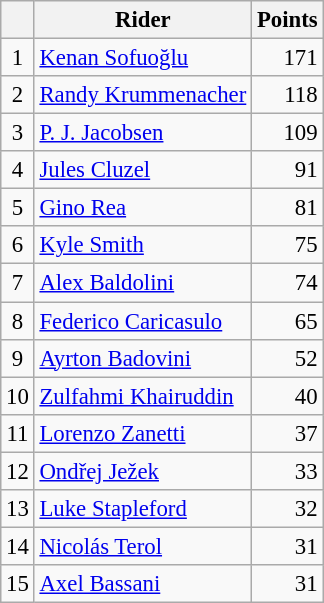<table class="wikitable" style="font-size: 95%;">
<tr>
<th></th>
<th>Rider</th>
<th>Points</th>
</tr>
<tr>
<td align=center>1</td>
<td> <a href='#'>Kenan Sofuoğlu</a></td>
<td align=right>171</td>
</tr>
<tr>
<td align=center>2</td>
<td> <a href='#'>Randy Krummenacher</a></td>
<td align=right>118</td>
</tr>
<tr>
<td align=center>3</td>
<td> <a href='#'>P. J. Jacobsen</a></td>
<td align=right>109</td>
</tr>
<tr>
<td align=center>4</td>
<td> <a href='#'>Jules Cluzel</a></td>
<td align=right>91</td>
</tr>
<tr>
<td align=center>5</td>
<td> <a href='#'>Gino Rea</a></td>
<td align=right>81</td>
</tr>
<tr>
<td align=center>6</td>
<td> <a href='#'>Kyle Smith</a></td>
<td align=right>75</td>
</tr>
<tr>
<td align=center>7</td>
<td> <a href='#'>Alex Baldolini</a></td>
<td align=right>74</td>
</tr>
<tr>
<td align=center>8</td>
<td> <a href='#'>Federico Caricasulo</a></td>
<td align=right>65</td>
</tr>
<tr>
<td align=center>9</td>
<td> <a href='#'>Ayrton Badovini</a></td>
<td align=right>52</td>
</tr>
<tr>
<td align=center>10</td>
<td> <a href='#'>Zulfahmi Khairuddin</a></td>
<td align=right>40</td>
</tr>
<tr>
<td align=center>11</td>
<td> <a href='#'>Lorenzo Zanetti</a></td>
<td align=right>37</td>
</tr>
<tr>
<td align=center>12</td>
<td> <a href='#'>Ondřej Ježek</a></td>
<td align=right>33</td>
</tr>
<tr>
<td align=center>13</td>
<td> <a href='#'>Luke Stapleford</a></td>
<td align=right>32</td>
</tr>
<tr>
<td align=center>14</td>
<td> <a href='#'>Nicolás Terol</a></td>
<td align=right>31</td>
</tr>
<tr>
<td align=center>15</td>
<td> <a href='#'>Axel Bassani</a></td>
<td align=right>31</td>
</tr>
</table>
